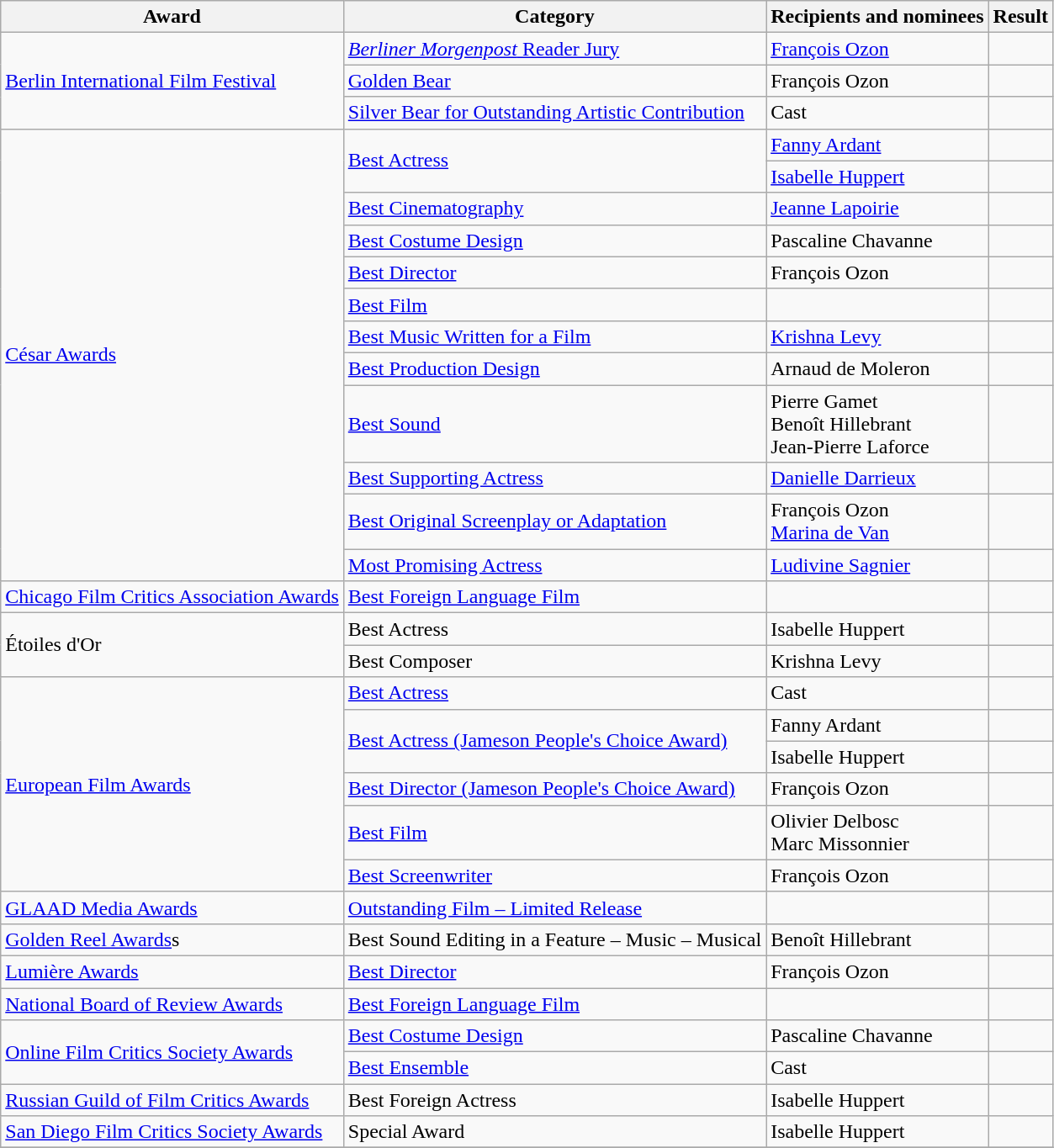<table class="wikitable">
<tr>
<th>Award</th>
<th>Category</th>
<th>Recipients and nominees</th>
<th>Result</th>
</tr>
<tr>
<td rowspan="3"><a href='#'>Berlin International Film Festival</a></td>
<td><a href='#'><em>Berliner Morgenpost</em> Reader Jury</a></td>
<td><a href='#'>François Ozon</a></td>
<td></td>
</tr>
<tr>
<td><a href='#'>Golden Bear</a></td>
<td>François Ozon</td>
<td></td>
</tr>
<tr>
<td><a href='#'>Silver Bear for Outstanding Artistic Contribution</a></td>
<td>Cast</td>
<td></td>
</tr>
<tr>
<td rowspan="12"><a href='#'>César Awards</a></td>
<td rowspan="2"><a href='#'>Best Actress</a></td>
<td><a href='#'>Fanny Ardant</a></td>
<td></td>
</tr>
<tr>
<td><a href='#'>Isabelle Huppert</a></td>
<td></td>
</tr>
<tr>
<td><a href='#'>Best Cinematography</a></td>
<td><a href='#'>Jeanne Lapoirie</a></td>
<td></td>
</tr>
<tr>
<td><a href='#'>Best Costume Design</a></td>
<td>Pascaline Chavanne</td>
<td></td>
</tr>
<tr>
<td><a href='#'>Best Director</a></td>
<td>François Ozon</td>
<td></td>
</tr>
<tr>
<td><a href='#'>Best Film</a></td>
<td></td>
<td></td>
</tr>
<tr>
<td><a href='#'>Best Music Written for a Film</a></td>
<td><a href='#'>Krishna Levy</a></td>
<td></td>
</tr>
<tr>
<td><a href='#'>Best Production Design</a></td>
<td>Arnaud de Moleron</td>
<td></td>
</tr>
<tr>
<td><a href='#'>Best Sound</a></td>
<td>Pierre Gamet<br>Benoît Hillebrant<br>Jean-Pierre Laforce</td>
<td></td>
</tr>
<tr>
<td><a href='#'>Best Supporting Actress</a></td>
<td><a href='#'>Danielle Darrieux</a></td>
<td></td>
</tr>
<tr>
<td><a href='#'>Best Original Screenplay or Adaptation</a></td>
<td>François Ozon<br> <a href='#'>Marina de Van</a></td>
<td></td>
</tr>
<tr>
<td><a href='#'>Most Promising Actress</a></td>
<td><a href='#'>Ludivine Sagnier</a></td>
<td></td>
</tr>
<tr>
<td><a href='#'>Chicago Film Critics Association Awards</a></td>
<td><a href='#'>Best Foreign Language Film</a></td>
<td></td>
<td></td>
</tr>
<tr>
<td rowspan="2">Étoiles d'Or</td>
<td>Best Actress</td>
<td>Isabelle Huppert</td>
<td></td>
</tr>
<tr>
<td>Best Composer</td>
<td>Krishna Levy</td>
<td></td>
</tr>
<tr>
<td rowspan="6"><a href='#'>European Film Awards</a></td>
<td><a href='#'>Best Actress</a></td>
<td>Cast</td>
<td></td>
</tr>
<tr>
<td rowspan="2"><a href='#'>Best Actress (Jameson People's Choice Award)</a></td>
<td>Fanny Ardant</td>
<td></td>
</tr>
<tr>
<td>Isabelle Huppert</td>
<td></td>
</tr>
<tr>
<td><a href='#'>Best Director (Jameson People's Choice Award)</a></td>
<td>François Ozon</td>
<td></td>
</tr>
<tr>
<td><a href='#'>Best Film</a></td>
<td>Olivier Delbosc<br>Marc Missonnier</td>
<td></td>
</tr>
<tr>
<td><a href='#'>Best Screenwriter</a></td>
<td>François Ozon</td>
<td></td>
</tr>
<tr>
<td><a href='#'>GLAAD Media Awards</a></td>
<td><a href='#'>Outstanding Film – Limited Release</a></td>
<td></td>
<td></td>
</tr>
<tr>
<td><a href='#'>Golden Reel Awards</a>s</td>
<td>Best Sound Editing in a Feature – Music – Musical</td>
<td>Benoît Hillebrant</td>
<td></td>
</tr>
<tr>
<td><a href='#'>Lumière Awards</a></td>
<td><a href='#'>Best Director</a></td>
<td>François Ozon</td>
<td></td>
</tr>
<tr>
<td><a href='#'>National Board of Review Awards</a></td>
<td><a href='#'>Best Foreign Language Film</a></td>
<td></td>
<td></td>
</tr>
<tr>
<td rowspan="2"><a href='#'>Online Film Critics Society Awards</a></td>
<td><a href='#'>Best Costume Design</a></td>
<td>Pascaline Chavanne</td>
<td></td>
</tr>
<tr>
<td><a href='#'>Best Ensemble</a></td>
<td>Cast</td>
<td></td>
</tr>
<tr>
<td><a href='#'>Russian Guild of Film Critics Awards</a></td>
<td>Best Foreign Actress</td>
<td>Isabelle Huppert</td>
<td></td>
</tr>
<tr>
<td><a href='#'>San Diego Film Critics Society Awards</a></td>
<td>Special Award</td>
<td>Isabelle Huppert</td>
<td></td>
</tr>
<tr>
</tr>
</table>
